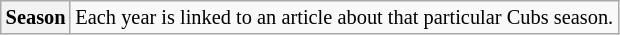<table class="wikitable plainrowheaders" style="font-size:85%">
<tr>
<th scope="row" style="text-align:center"><strong>Season</strong></th>
<td>Each year is linked to an article about that particular Cubs season.<br></td>
</tr>
</table>
